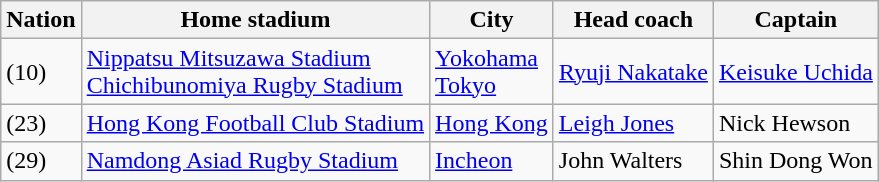<table class="wikitable">
<tr>
<th>Nation</th>
<th>Home stadium</th>
<th>City</th>
<th>Head coach</th>
<th>Captain</th>
</tr>
<tr>
<td> (10)</td>
<td><a href='#'>Nippatsu Mitsuzawa Stadium</a><br><a href='#'>Chichibunomiya Rugby Stadium</a></td>
<td><a href='#'>Yokohama</a><br><a href='#'>Tokyo</a></td>
<td> <a href='#'>Ryuji Nakatake</a></td>
<td><a href='#'>Keisuke Uchida</a></td>
</tr>
<tr>
<td> (23)</td>
<td><a href='#'>Hong Kong Football Club Stadium</a></td>
<td><a href='#'>Hong Kong</a></td>
<td> <a href='#'>Leigh Jones</a></td>
<td>Nick Hewson</td>
</tr>
<tr>
<td> (29)</td>
<td><a href='#'>Namdong Asiad Rugby Stadium</a></td>
<td><a href='#'>Incheon</a></td>
<td> John Walters</td>
<td>Shin Dong Won</td>
</tr>
</table>
